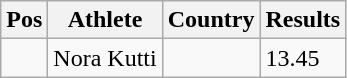<table class="wikitable">
<tr>
<th>Pos</th>
<th>Athlete</th>
<th>Country</th>
<th>Results</th>
</tr>
<tr>
<td align="center"></td>
<td>Nora Kutti</td>
<td></td>
<td>13.45</td>
</tr>
</table>
